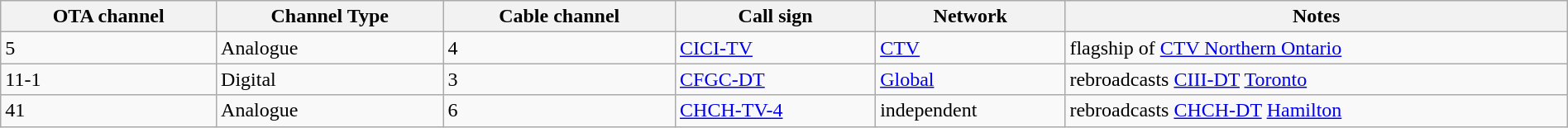<table class="wikitable sortable" width="100%">
<tr>
<th>OTA channel</th>
<th>Channel Type</th>
<th>Cable channel</th>
<th>Call sign</th>
<th>Network</th>
<th>Notes</th>
</tr>
<tr>
<td>5</td>
<td>Analogue</td>
<td>4</td>
<td><a href='#'>CICI-TV</a></td>
<td><a href='#'>CTV</a></td>
<td>flagship of <a href='#'>CTV Northern Ontario</a></td>
</tr>
<tr>
<td>11-1</td>
<td>Digital</td>
<td>3</td>
<td><a href='#'>CFGC-DT</a></td>
<td><a href='#'>Global</a></td>
<td>rebroadcasts <a href='#'>CIII-DT</a> <a href='#'>Toronto</a></td>
</tr>
<tr>
<td>41</td>
<td>Analogue</td>
<td>6</td>
<td><a href='#'>CHCH-TV-4</a></td>
<td>independent</td>
<td>rebroadcasts <a href='#'>CHCH-DT</a> <a href='#'>Hamilton</a></td>
</tr>
</table>
